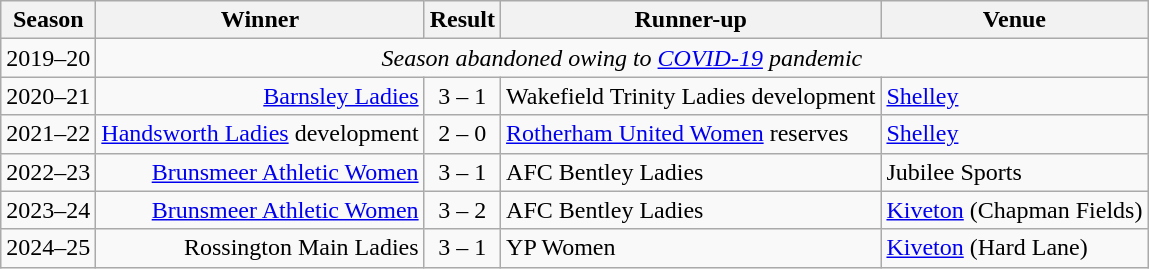<table class="wikitable">
<tr>
<th>Season</th>
<th>Winner</th>
<th>Result</th>
<th>Runner-up</th>
<th>Venue</th>
</tr>
<tr>
<td>2019–20</td>
<td colspan="4" style="text-align:center;"><em>Season abandoned owing to <a href='#'>COVID-19</a> pandemic</em></td>
</tr>
<tr>
<td>2020–21</td>
<td align="right"><a href='#'>Barnsley Ladies</a></td>
<td style="text-align:center;">3 – 1</td>
<td>Wakefield Trinity Ladies development</td>
<td><a href='#'>Shelley</a></td>
</tr>
<tr>
<td>2021–22</td>
<td align="right"><a href='#'>Handsworth Ladies</a> development</td>
<td style="text-align:center;">2 – 0</td>
<td><a href='#'>Rotherham United Women</a> reserves</td>
<td><a href='#'>Shelley</a></td>
</tr>
<tr>
<td>2022–23</td>
<td align="right"><a href='#'>Brunsmeer Athletic Women</a></td>
<td style="text-align:center;">3 – 1</td>
<td>AFC Bentley Ladies</td>
<td>Jubilee Sports</td>
</tr>
<tr>
<td>2023–24</td>
<td align="right"><a href='#'>Brunsmeer Athletic Women</a></td>
<td style="text-align:center;">3 – 2</td>
<td>AFC Bentley Ladies</td>
<td><a href='#'>Kiveton</a> (Chapman Fields)</td>
</tr>
<tr>
<td>2024–25</td>
<td align="right">Rossington Main Ladies</td>
<td style="text-align:center;">3 – 1</td>
<td>YP Women</td>
<td><a href='#'>Kiveton</a> (Hard Lane)</td>
</tr>
</table>
